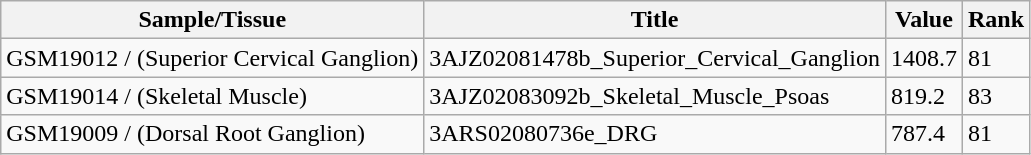<table class="wikitable">
<tr>
<th>Sample/Tissue</th>
<th>Title</th>
<th>Value</th>
<th>Rank</th>
</tr>
<tr>
<td>GSM19012 / (Superior Cervical Ganglion)</td>
<td>3AJZ02081478b_Superior_Cervical_Ganglion</td>
<td>1408.7</td>
<td>81</td>
</tr>
<tr>
<td>GSM19014 / (Skeletal Muscle)</td>
<td>3AJZ02083092b_Skeletal_Muscle_Psoas</td>
<td>819.2</td>
<td>83</td>
</tr>
<tr>
<td>GSM19009 / (Dorsal Root Ganglion)</td>
<td>3ARS02080736e_DRG</td>
<td>787.4</td>
<td>81</td>
</tr>
</table>
